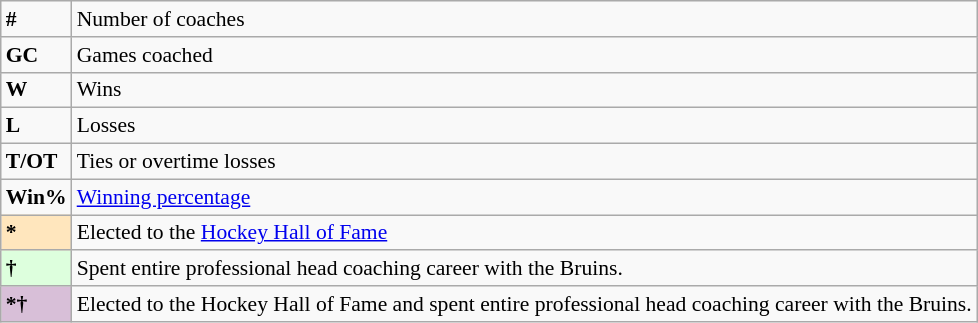<table class="wikitable" style="font-size:90%;">
<tr>
<td><strong>#</strong></td>
<td>Number of coaches</td>
</tr>
<tr>
<td><strong>GC</strong></td>
<td>Games coached</td>
</tr>
<tr>
<td><strong>W</strong></td>
<td>Wins</td>
</tr>
<tr>
<td><strong>L</strong></td>
<td>Losses</td>
</tr>
<tr>
<td><strong>T/OT</strong></td>
<td>Ties or overtime losses</td>
</tr>
<tr>
<td><strong>Win%</strong></td>
<td><a href='#'>Winning percentage</a></td>
</tr>
<tr>
<td style="background-color:#FFE6BD"><strong>*</strong></td>
<td>Elected to the <a href='#'>Hockey Hall of Fame</a></td>
</tr>
<tr>
<td style="background-color:#ddffdd"><strong>†</strong></td>
<td>Spent entire professional head coaching career with the Bruins.</td>
</tr>
<tr>
<td style="background-color:#D8BFD8"><strong>*†</strong></td>
<td>Elected to the Hockey Hall of Fame and spent entire professional head coaching career with the Bruins.</td>
</tr>
</table>
